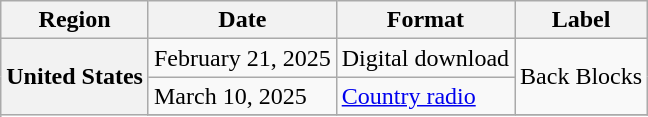<table class="wikitable plainrowheaders">
<tr>
<th scope="col">Region</th>
<th scope="col">Date</th>
<th scope="col">Format</th>
<th scope="col">Label</th>
</tr>
<tr>
<th scope="row" rowspan="6">United States</th>
<td>February 21, 2025</td>
<td>Digital download</td>
<td rowspan="2">Back Blocks</td>
</tr>
<tr>
<td>March 10, 2025</td>
<td><a href='#'>Country radio</a></td>
</tr>
<tr>
</tr>
</table>
